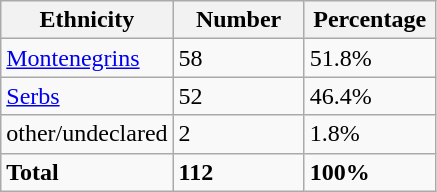<table class="wikitable">
<tr>
<th width="100px">Ethnicity</th>
<th width="80px">Number</th>
<th width="80px">Percentage</th>
</tr>
<tr>
<td><a href='#'>Montenegrins</a></td>
<td>58</td>
<td>51.8%</td>
</tr>
<tr>
<td><a href='#'>Serbs</a></td>
<td>52</td>
<td>46.4%</td>
</tr>
<tr>
<td>other/undeclared</td>
<td>2</td>
<td>1.8%</td>
</tr>
<tr>
<td><strong>Total</strong></td>
<td><strong>112</strong></td>
<td><strong>100%</strong></td>
</tr>
</table>
